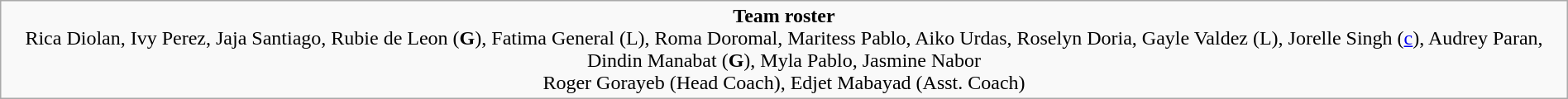<table class=wikitable style="text-align:center; margin:auto;">
<tr>
<td><strong>Team roster</strong><br>Rica Diolan, Ivy Perez, Jaja Santiago, Rubie de Leon (<strong>G</strong>), Fatima General (L), Roma Doromal, Maritess Pablo, Aiko Urdas, Roselyn Doria, Gayle Valdez (L), Jorelle  Singh (<a href='#'>c</a>), Audrey Paran, Dindin Manabat (<strong>G</strong>), Myla Pablo, Jasmine Nabor<br>Roger Gorayeb (Head Coach), Edjet Mabayad (Asst. Coach)</td>
</tr>
</table>
